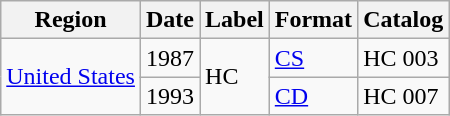<table class="wikitable">
<tr>
<th>Region</th>
<th>Date</th>
<th>Label</th>
<th>Format</th>
<th>Catalog</th>
</tr>
<tr>
<td rowspan="2"><a href='#'>United States</a></td>
<td>1987</td>
<td rowspan="2">HC</td>
<td><a href='#'>CS</a></td>
<td>HC 003</td>
</tr>
<tr>
<td>1993</td>
<td><a href='#'>CD</a></td>
<td>HC 007</td>
</tr>
</table>
